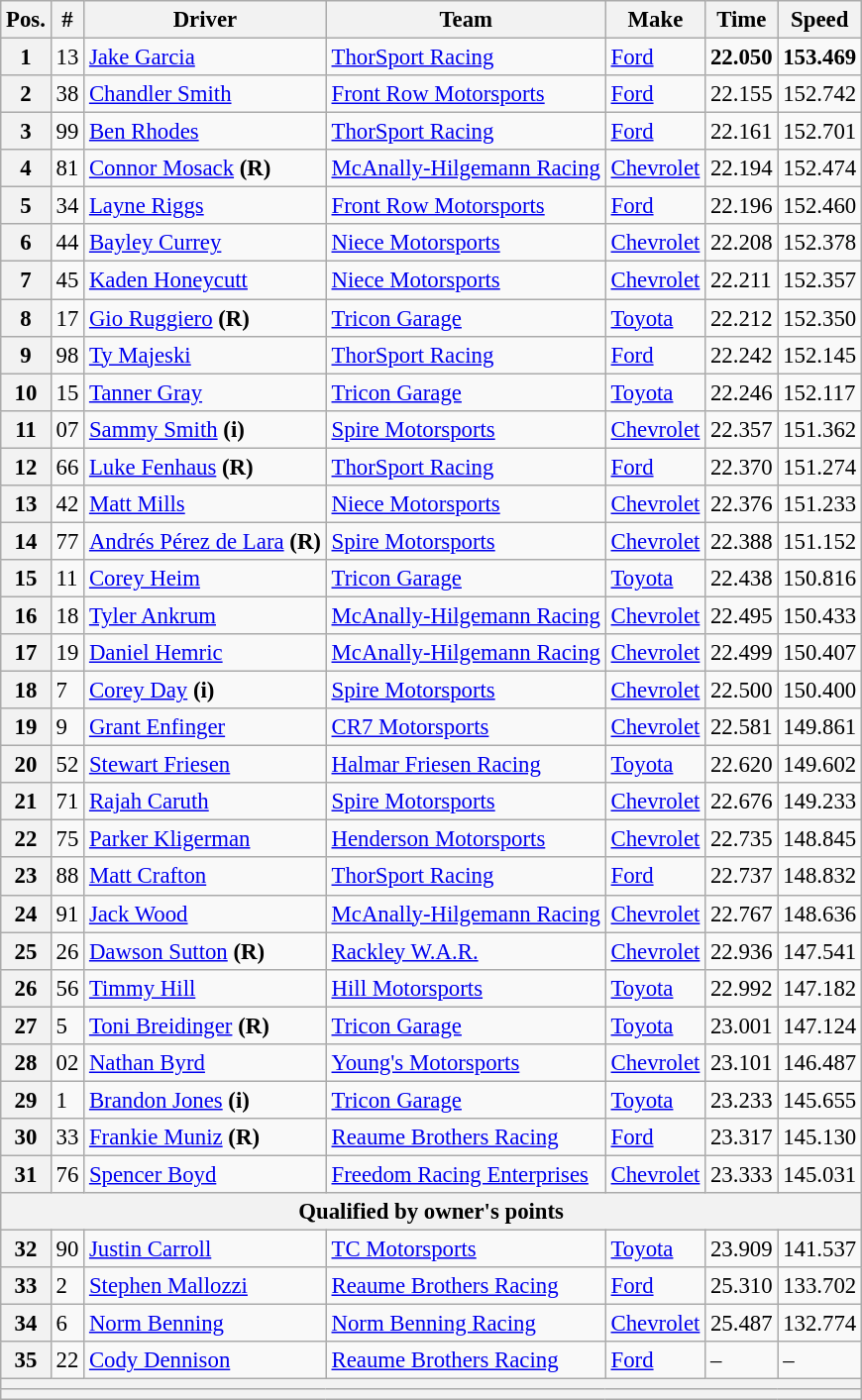<table class="wikitable" style="font-size:95%">
<tr>
<th>Pos.</th>
<th>#</th>
<th>Driver</th>
<th>Team</th>
<th>Make</th>
<th>Time</th>
<th>Speed</th>
</tr>
<tr>
<th>1</th>
<td>13</td>
<td><a href='#'>Jake Garcia</a></td>
<td><a href='#'>ThorSport Racing</a></td>
<td><a href='#'>Ford</a></td>
<td><strong>22.050</strong></td>
<td><strong>153.469</strong></td>
</tr>
<tr>
<th>2</th>
<td>38</td>
<td><a href='#'>Chandler Smith</a></td>
<td><a href='#'>Front Row Motorsports</a></td>
<td><a href='#'>Ford</a></td>
<td>22.155</td>
<td>152.742</td>
</tr>
<tr>
<th>3</th>
<td>99</td>
<td><a href='#'>Ben Rhodes</a></td>
<td><a href='#'>ThorSport Racing</a></td>
<td><a href='#'>Ford</a></td>
<td>22.161</td>
<td>152.701</td>
</tr>
<tr>
<th>4</th>
<td>81</td>
<td><a href='#'>Connor Mosack</a> <strong>(R)</strong></td>
<td><a href='#'>McAnally-Hilgemann Racing</a></td>
<td><a href='#'>Chevrolet</a></td>
<td>22.194</td>
<td>152.474</td>
</tr>
<tr>
<th>5</th>
<td>34</td>
<td><a href='#'>Layne Riggs</a></td>
<td><a href='#'>Front Row Motorsports</a></td>
<td><a href='#'>Ford</a></td>
<td>22.196</td>
<td>152.460</td>
</tr>
<tr>
<th>6</th>
<td>44</td>
<td><a href='#'>Bayley Currey</a></td>
<td><a href='#'>Niece Motorsports</a></td>
<td><a href='#'>Chevrolet</a></td>
<td>22.208</td>
<td>152.378</td>
</tr>
<tr>
<th>7</th>
<td>45</td>
<td><a href='#'>Kaden Honeycutt</a></td>
<td><a href='#'>Niece Motorsports</a></td>
<td><a href='#'>Chevrolet</a></td>
<td>22.211</td>
<td>152.357</td>
</tr>
<tr>
<th>8</th>
<td>17</td>
<td><a href='#'>Gio Ruggiero</a> <strong>(R)</strong></td>
<td><a href='#'>Tricon Garage</a></td>
<td><a href='#'>Toyota</a></td>
<td>22.212</td>
<td>152.350</td>
</tr>
<tr>
<th>9</th>
<td>98</td>
<td><a href='#'>Ty Majeski</a></td>
<td><a href='#'>ThorSport Racing</a></td>
<td><a href='#'>Ford</a></td>
<td>22.242</td>
<td>152.145</td>
</tr>
<tr>
<th>10</th>
<td>15</td>
<td><a href='#'>Tanner Gray</a></td>
<td><a href='#'>Tricon Garage</a></td>
<td><a href='#'>Toyota</a></td>
<td>22.246</td>
<td>152.117</td>
</tr>
<tr>
<th>11</th>
<td>07</td>
<td><a href='#'>Sammy Smith</a> <strong>(i)</strong></td>
<td><a href='#'>Spire Motorsports</a></td>
<td><a href='#'>Chevrolet</a></td>
<td>22.357</td>
<td>151.362</td>
</tr>
<tr>
<th>12</th>
<td>66</td>
<td><a href='#'>Luke Fenhaus</a> <strong>(R)</strong></td>
<td><a href='#'>ThorSport Racing</a></td>
<td><a href='#'>Ford</a></td>
<td>22.370</td>
<td>151.274</td>
</tr>
<tr>
<th>13</th>
<td>42</td>
<td><a href='#'>Matt Mills</a></td>
<td><a href='#'>Niece Motorsports</a></td>
<td><a href='#'>Chevrolet</a></td>
<td>22.376</td>
<td>151.233</td>
</tr>
<tr>
<th>14</th>
<td>77</td>
<td><a href='#'>Andrés Pérez de Lara</a> <strong>(R)</strong></td>
<td><a href='#'>Spire Motorsports</a></td>
<td><a href='#'>Chevrolet</a></td>
<td>22.388</td>
<td>151.152</td>
</tr>
<tr>
<th>15</th>
<td>11</td>
<td><a href='#'>Corey Heim</a></td>
<td><a href='#'>Tricon Garage</a></td>
<td><a href='#'>Toyota</a></td>
<td>22.438</td>
<td>150.816</td>
</tr>
<tr>
<th>16</th>
<td>18</td>
<td><a href='#'>Tyler Ankrum</a></td>
<td><a href='#'>McAnally-Hilgemann Racing</a></td>
<td><a href='#'>Chevrolet</a></td>
<td>22.495</td>
<td>150.433</td>
</tr>
<tr>
<th>17</th>
<td>19</td>
<td><a href='#'>Daniel Hemric</a></td>
<td><a href='#'>McAnally-Hilgemann Racing</a></td>
<td><a href='#'>Chevrolet</a></td>
<td>22.499</td>
<td>150.407</td>
</tr>
<tr>
<th>18</th>
<td>7</td>
<td><a href='#'>Corey Day</a> <strong>(i)</strong></td>
<td><a href='#'>Spire Motorsports</a></td>
<td><a href='#'>Chevrolet</a></td>
<td>22.500</td>
<td>150.400</td>
</tr>
<tr>
<th>19</th>
<td>9</td>
<td><a href='#'>Grant Enfinger</a></td>
<td><a href='#'>CR7 Motorsports</a></td>
<td><a href='#'>Chevrolet</a></td>
<td>22.581</td>
<td>149.861</td>
</tr>
<tr>
<th>20</th>
<td>52</td>
<td><a href='#'>Stewart Friesen</a></td>
<td><a href='#'>Halmar Friesen Racing</a></td>
<td><a href='#'>Toyota</a></td>
<td>22.620</td>
<td>149.602</td>
</tr>
<tr>
<th>21</th>
<td>71</td>
<td><a href='#'>Rajah Caruth</a></td>
<td><a href='#'>Spire Motorsports</a></td>
<td><a href='#'>Chevrolet</a></td>
<td>22.676</td>
<td>149.233</td>
</tr>
<tr>
<th>22</th>
<td>75</td>
<td><a href='#'>Parker Kligerman</a></td>
<td><a href='#'>Henderson Motorsports</a></td>
<td><a href='#'>Chevrolet</a></td>
<td>22.735</td>
<td>148.845</td>
</tr>
<tr>
<th>23</th>
<td>88</td>
<td><a href='#'>Matt Crafton</a></td>
<td><a href='#'>ThorSport Racing</a></td>
<td><a href='#'>Ford</a></td>
<td>22.737</td>
<td>148.832</td>
</tr>
<tr>
<th>24</th>
<td>91</td>
<td><a href='#'>Jack Wood</a></td>
<td><a href='#'>McAnally-Hilgemann Racing</a></td>
<td><a href='#'>Chevrolet</a></td>
<td>22.767</td>
<td>148.636</td>
</tr>
<tr>
<th>25</th>
<td>26</td>
<td><a href='#'>Dawson Sutton</a> <strong>(R)</strong></td>
<td><a href='#'>Rackley W.A.R.</a></td>
<td><a href='#'>Chevrolet</a></td>
<td>22.936</td>
<td>147.541</td>
</tr>
<tr>
<th>26</th>
<td>56</td>
<td><a href='#'>Timmy Hill</a></td>
<td><a href='#'>Hill Motorsports</a></td>
<td><a href='#'>Toyota</a></td>
<td>22.992</td>
<td>147.182</td>
</tr>
<tr>
<th>27</th>
<td>5</td>
<td><a href='#'>Toni Breidinger</a> <strong>(R)</strong></td>
<td><a href='#'>Tricon Garage</a></td>
<td><a href='#'>Toyota</a></td>
<td>23.001</td>
<td>147.124</td>
</tr>
<tr>
<th>28</th>
<td>02</td>
<td><a href='#'>Nathan Byrd</a></td>
<td><a href='#'>Young's Motorsports</a></td>
<td><a href='#'>Chevrolet</a></td>
<td>23.101</td>
<td>146.487</td>
</tr>
<tr>
<th>29</th>
<td>1</td>
<td><a href='#'>Brandon Jones</a> <strong>(i)</strong></td>
<td><a href='#'>Tricon Garage</a></td>
<td><a href='#'>Toyota</a></td>
<td>23.233</td>
<td>145.655</td>
</tr>
<tr>
<th>30</th>
<td>33</td>
<td><a href='#'>Frankie Muniz</a> <strong>(R)</strong></td>
<td><a href='#'>Reaume Brothers Racing</a></td>
<td><a href='#'>Ford</a></td>
<td>23.317</td>
<td>145.130</td>
</tr>
<tr>
<th>31</th>
<td>76</td>
<td><a href='#'>Spencer Boyd</a></td>
<td><a href='#'>Freedom Racing Enterprises</a></td>
<td><a href='#'>Chevrolet</a></td>
<td>23.333</td>
<td>145.031</td>
</tr>
<tr>
<th colspan="7">Qualified by owner's points</th>
</tr>
<tr>
<th>32</th>
<td>90</td>
<td><a href='#'>Justin Carroll</a></td>
<td><a href='#'>TC Motorsports</a></td>
<td><a href='#'>Toyota</a></td>
<td>23.909</td>
<td>141.537</td>
</tr>
<tr>
<th>33</th>
<td>2</td>
<td><a href='#'>Stephen Mallozzi</a></td>
<td><a href='#'>Reaume Brothers Racing</a></td>
<td><a href='#'>Ford</a></td>
<td>25.310</td>
<td>133.702</td>
</tr>
<tr>
<th>34</th>
<td>6</td>
<td><a href='#'>Norm Benning</a></td>
<td><a href='#'>Norm Benning Racing</a></td>
<td><a href='#'>Chevrolet</a></td>
<td>25.487</td>
<td>132.774</td>
</tr>
<tr>
<th>35</th>
<td>22</td>
<td><a href='#'>Cody Dennison</a></td>
<td><a href='#'>Reaume Brothers Racing</a></td>
<td><a href='#'>Ford</a></td>
<td>–</td>
<td>–</td>
</tr>
<tr>
<th colspan="7"></th>
</tr>
<tr>
<th colspan="7"></th>
</tr>
</table>
